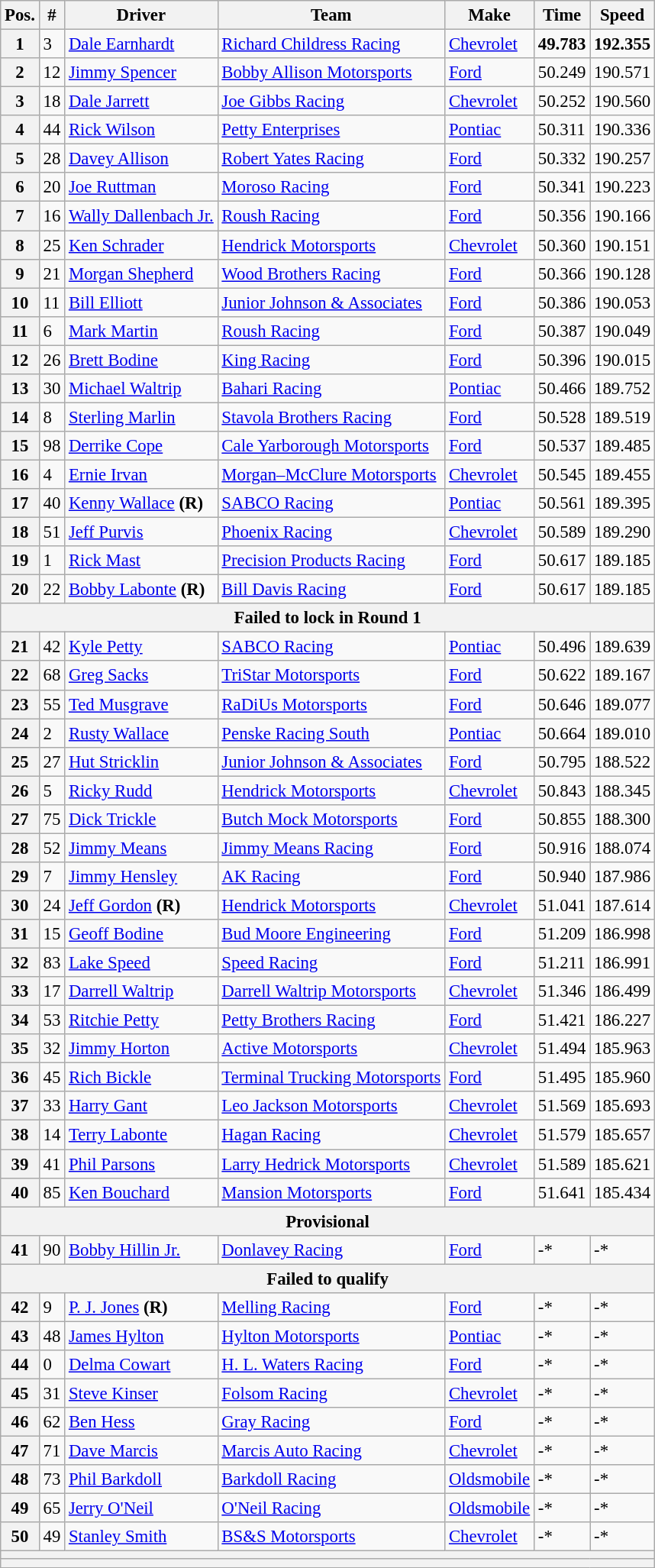<table class="wikitable" style="font-size:95%">
<tr>
<th>Pos.</th>
<th>#</th>
<th>Driver</th>
<th>Team</th>
<th>Make</th>
<th>Time</th>
<th>Speed</th>
</tr>
<tr>
<th>1</th>
<td>3</td>
<td><a href='#'>Dale Earnhardt</a></td>
<td><a href='#'>Richard Childress Racing</a></td>
<td><a href='#'>Chevrolet</a></td>
<td><strong>49.783</strong></td>
<td><strong>192.355</strong></td>
</tr>
<tr>
<th>2</th>
<td>12</td>
<td><a href='#'>Jimmy Spencer</a></td>
<td><a href='#'>Bobby Allison Motorsports</a></td>
<td><a href='#'>Ford</a></td>
<td>50.249</td>
<td>190.571</td>
</tr>
<tr>
<th>3</th>
<td>18</td>
<td><a href='#'>Dale Jarrett</a></td>
<td><a href='#'>Joe Gibbs Racing</a></td>
<td><a href='#'>Chevrolet</a></td>
<td>50.252</td>
<td>190.560</td>
</tr>
<tr>
<th>4</th>
<td>44</td>
<td><a href='#'>Rick Wilson</a></td>
<td><a href='#'>Petty Enterprises</a></td>
<td><a href='#'>Pontiac</a></td>
<td>50.311</td>
<td>190.336</td>
</tr>
<tr>
<th>5</th>
<td>28</td>
<td><a href='#'>Davey Allison</a></td>
<td><a href='#'>Robert Yates Racing</a></td>
<td><a href='#'>Ford</a></td>
<td>50.332</td>
<td>190.257</td>
</tr>
<tr>
<th>6</th>
<td>20</td>
<td><a href='#'>Joe Ruttman</a></td>
<td><a href='#'>Moroso Racing</a></td>
<td><a href='#'>Ford</a></td>
<td>50.341</td>
<td>190.223</td>
</tr>
<tr>
<th>7</th>
<td>16</td>
<td><a href='#'>Wally Dallenbach Jr.</a></td>
<td><a href='#'>Roush Racing</a></td>
<td><a href='#'>Ford</a></td>
<td>50.356</td>
<td>190.166</td>
</tr>
<tr>
<th>8</th>
<td>25</td>
<td><a href='#'>Ken Schrader</a></td>
<td><a href='#'>Hendrick Motorsports</a></td>
<td><a href='#'>Chevrolet</a></td>
<td>50.360</td>
<td>190.151</td>
</tr>
<tr>
<th>9</th>
<td>21</td>
<td><a href='#'>Morgan Shepherd</a></td>
<td><a href='#'>Wood Brothers Racing</a></td>
<td><a href='#'>Ford</a></td>
<td>50.366</td>
<td>190.128</td>
</tr>
<tr>
<th>10</th>
<td>11</td>
<td><a href='#'>Bill Elliott</a></td>
<td><a href='#'>Junior Johnson & Associates</a></td>
<td><a href='#'>Ford</a></td>
<td>50.386</td>
<td>190.053</td>
</tr>
<tr>
<th>11</th>
<td>6</td>
<td><a href='#'>Mark Martin</a></td>
<td><a href='#'>Roush Racing</a></td>
<td><a href='#'>Ford</a></td>
<td>50.387</td>
<td>190.049</td>
</tr>
<tr>
<th>12</th>
<td>26</td>
<td><a href='#'>Brett Bodine</a></td>
<td><a href='#'>King Racing</a></td>
<td><a href='#'>Ford</a></td>
<td>50.396</td>
<td>190.015</td>
</tr>
<tr>
<th>13</th>
<td>30</td>
<td><a href='#'>Michael Waltrip</a></td>
<td><a href='#'>Bahari Racing</a></td>
<td><a href='#'>Pontiac</a></td>
<td>50.466</td>
<td>189.752</td>
</tr>
<tr>
<th>14</th>
<td>8</td>
<td><a href='#'>Sterling Marlin</a></td>
<td><a href='#'>Stavola Brothers Racing</a></td>
<td><a href='#'>Ford</a></td>
<td>50.528</td>
<td>189.519</td>
</tr>
<tr>
<th>15</th>
<td>98</td>
<td><a href='#'>Derrike Cope</a></td>
<td><a href='#'>Cale Yarborough Motorsports</a></td>
<td><a href='#'>Ford</a></td>
<td>50.537</td>
<td>189.485</td>
</tr>
<tr>
<th>16</th>
<td>4</td>
<td><a href='#'>Ernie Irvan</a></td>
<td><a href='#'>Morgan–McClure Motorsports</a></td>
<td><a href='#'>Chevrolet</a></td>
<td>50.545</td>
<td>189.455</td>
</tr>
<tr>
<th>17</th>
<td>40</td>
<td><a href='#'>Kenny Wallace</a> <strong>(R)</strong></td>
<td><a href='#'>SABCO Racing</a></td>
<td><a href='#'>Pontiac</a></td>
<td>50.561</td>
<td>189.395</td>
</tr>
<tr>
<th>18</th>
<td>51</td>
<td><a href='#'>Jeff Purvis</a></td>
<td><a href='#'>Phoenix Racing</a></td>
<td><a href='#'>Chevrolet</a></td>
<td>50.589</td>
<td>189.290</td>
</tr>
<tr>
<th>19</th>
<td>1</td>
<td><a href='#'>Rick Mast</a></td>
<td><a href='#'>Precision Products Racing</a></td>
<td><a href='#'>Ford</a></td>
<td>50.617</td>
<td>189.185</td>
</tr>
<tr>
<th>20</th>
<td>22</td>
<td><a href='#'>Bobby Labonte</a> <strong>(R)</strong></td>
<td><a href='#'>Bill Davis Racing</a></td>
<td><a href='#'>Ford</a></td>
<td>50.617</td>
<td>189.185</td>
</tr>
<tr>
<th colspan="7">Failed to lock in Round 1</th>
</tr>
<tr>
<th>21</th>
<td>42</td>
<td><a href='#'>Kyle Petty</a></td>
<td><a href='#'>SABCO Racing</a></td>
<td><a href='#'>Pontiac</a></td>
<td>50.496</td>
<td>189.639</td>
</tr>
<tr>
<th>22</th>
<td>68</td>
<td><a href='#'>Greg Sacks</a></td>
<td><a href='#'>TriStar Motorsports</a></td>
<td><a href='#'>Ford</a></td>
<td>50.622</td>
<td>189.167</td>
</tr>
<tr>
<th>23</th>
<td>55</td>
<td><a href='#'>Ted Musgrave</a></td>
<td><a href='#'>RaDiUs Motorsports</a></td>
<td><a href='#'>Ford</a></td>
<td>50.646</td>
<td>189.077</td>
</tr>
<tr>
<th>24</th>
<td>2</td>
<td><a href='#'>Rusty Wallace</a></td>
<td><a href='#'>Penske Racing South</a></td>
<td><a href='#'>Pontiac</a></td>
<td>50.664</td>
<td>189.010</td>
</tr>
<tr>
<th>25</th>
<td>27</td>
<td><a href='#'>Hut Stricklin</a></td>
<td><a href='#'>Junior Johnson & Associates</a></td>
<td><a href='#'>Ford</a></td>
<td>50.795</td>
<td>188.522</td>
</tr>
<tr>
<th>26</th>
<td>5</td>
<td><a href='#'>Ricky Rudd</a></td>
<td><a href='#'>Hendrick Motorsports</a></td>
<td><a href='#'>Chevrolet</a></td>
<td>50.843</td>
<td>188.345</td>
</tr>
<tr>
<th>27</th>
<td>75</td>
<td><a href='#'>Dick Trickle</a></td>
<td><a href='#'>Butch Mock Motorsports</a></td>
<td><a href='#'>Ford</a></td>
<td>50.855</td>
<td>188.300</td>
</tr>
<tr>
<th>28</th>
<td>52</td>
<td><a href='#'>Jimmy Means</a></td>
<td><a href='#'>Jimmy Means Racing</a></td>
<td><a href='#'>Ford</a></td>
<td>50.916</td>
<td>188.074</td>
</tr>
<tr>
<th>29</th>
<td>7</td>
<td><a href='#'>Jimmy Hensley</a></td>
<td><a href='#'>AK Racing</a></td>
<td><a href='#'>Ford</a></td>
<td>50.940</td>
<td>187.986</td>
</tr>
<tr>
<th>30</th>
<td>24</td>
<td><a href='#'>Jeff Gordon</a> <strong>(R)</strong></td>
<td><a href='#'>Hendrick Motorsports</a></td>
<td><a href='#'>Chevrolet</a></td>
<td>51.041</td>
<td>187.614</td>
</tr>
<tr>
<th>31</th>
<td>15</td>
<td><a href='#'>Geoff Bodine</a></td>
<td><a href='#'>Bud Moore Engineering</a></td>
<td><a href='#'>Ford</a></td>
<td>51.209</td>
<td>186.998</td>
</tr>
<tr>
<th>32</th>
<td>83</td>
<td><a href='#'>Lake Speed</a></td>
<td><a href='#'>Speed Racing</a></td>
<td><a href='#'>Ford</a></td>
<td>51.211</td>
<td>186.991</td>
</tr>
<tr>
<th>33</th>
<td>17</td>
<td><a href='#'>Darrell Waltrip</a></td>
<td><a href='#'>Darrell Waltrip Motorsports</a></td>
<td><a href='#'>Chevrolet</a></td>
<td>51.346</td>
<td>186.499</td>
</tr>
<tr>
<th>34</th>
<td>53</td>
<td><a href='#'>Ritchie Petty</a></td>
<td><a href='#'>Petty Brothers Racing</a></td>
<td><a href='#'>Ford</a></td>
<td>51.421</td>
<td>186.227</td>
</tr>
<tr>
<th>35</th>
<td>32</td>
<td><a href='#'>Jimmy Horton</a></td>
<td><a href='#'>Active Motorsports</a></td>
<td><a href='#'>Chevrolet</a></td>
<td>51.494</td>
<td>185.963</td>
</tr>
<tr>
<th>36</th>
<td>45</td>
<td><a href='#'>Rich Bickle</a></td>
<td><a href='#'>Terminal Trucking Motorsports</a></td>
<td><a href='#'>Ford</a></td>
<td>51.495</td>
<td>185.960</td>
</tr>
<tr>
<th>37</th>
<td>33</td>
<td><a href='#'>Harry Gant</a></td>
<td><a href='#'>Leo Jackson Motorsports</a></td>
<td><a href='#'>Chevrolet</a></td>
<td>51.569</td>
<td>185.693</td>
</tr>
<tr>
<th>38</th>
<td>14</td>
<td><a href='#'>Terry Labonte</a></td>
<td><a href='#'>Hagan Racing</a></td>
<td><a href='#'>Chevrolet</a></td>
<td>51.579</td>
<td>185.657</td>
</tr>
<tr>
<th>39</th>
<td>41</td>
<td><a href='#'>Phil Parsons</a></td>
<td><a href='#'>Larry Hedrick Motorsports</a></td>
<td><a href='#'>Chevrolet</a></td>
<td>51.589</td>
<td>185.621</td>
</tr>
<tr>
<th>40</th>
<td>85</td>
<td><a href='#'>Ken Bouchard</a></td>
<td><a href='#'>Mansion Motorsports</a></td>
<td><a href='#'>Ford</a></td>
<td>51.641</td>
<td>185.434</td>
</tr>
<tr>
<th colspan="7">Provisional</th>
</tr>
<tr>
<th>41</th>
<td>90</td>
<td><a href='#'>Bobby Hillin Jr.</a></td>
<td><a href='#'>Donlavey Racing</a></td>
<td><a href='#'>Ford</a></td>
<td>-*</td>
<td>-*</td>
</tr>
<tr>
<th colspan="7">Failed to qualify</th>
</tr>
<tr>
<th>42</th>
<td>9</td>
<td><a href='#'>P. J. Jones</a> <strong>(R)</strong></td>
<td><a href='#'>Melling Racing</a></td>
<td><a href='#'>Ford</a></td>
<td>-*</td>
<td>-*</td>
</tr>
<tr>
<th>43</th>
<td>48</td>
<td><a href='#'>James Hylton</a></td>
<td><a href='#'>Hylton Motorsports</a></td>
<td><a href='#'>Pontiac</a></td>
<td>-*</td>
<td>-*</td>
</tr>
<tr>
<th>44</th>
<td>0</td>
<td><a href='#'>Delma Cowart</a></td>
<td><a href='#'>H. L. Waters Racing</a></td>
<td><a href='#'>Ford</a></td>
<td>-*</td>
<td>-*</td>
</tr>
<tr>
<th>45</th>
<td>31</td>
<td><a href='#'>Steve Kinser</a></td>
<td><a href='#'>Folsom Racing</a></td>
<td><a href='#'>Chevrolet</a></td>
<td>-*</td>
<td>-*</td>
</tr>
<tr>
<th>46</th>
<td>62</td>
<td><a href='#'>Ben Hess</a></td>
<td><a href='#'>Gray Racing</a></td>
<td><a href='#'>Ford</a></td>
<td>-*</td>
<td>-*</td>
</tr>
<tr>
<th>47</th>
<td>71</td>
<td><a href='#'>Dave Marcis</a></td>
<td><a href='#'>Marcis Auto Racing</a></td>
<td><a href='#'>Chevrolet</a></td>
<td>-*</td>
<td>-*</td>
</tr>
<tr>
<th>48</th>
<td>73</td>
<td><a href='#'>Phil Barkdoll</a></td>
<td><a href='#'>Barkdoll Racing</a></td>
<td><a href='#'>Oldsmobile</a></td>
<td>-*</td>
<td>-*</td>
</tr>
<tr>
<th>49</th>
<td>65</td>
<td><a href='#'>Jerry O'Neil</a></td>
<td><a href='#'>O'Neil Racing</a></td>
<td><a href='#'>Oldsmobile</a></td>
<td>-*</td>
<td>-*</td>
</tr>
<tr>
<th>50</th>
<td>49</td>
<td><a href='#'>Stanley Smith</a></td>
<td><a href='#'>BS&S Motorsports</a></td>
<td><a href='#'>Chevrolet</a></td>
<td>-*</td>
<td>-*</td>
</tr>
<tr>
<th colspan="7"></th>
</tr>
<tr>
<th colspan="7"></th>
</tr>
</table>
